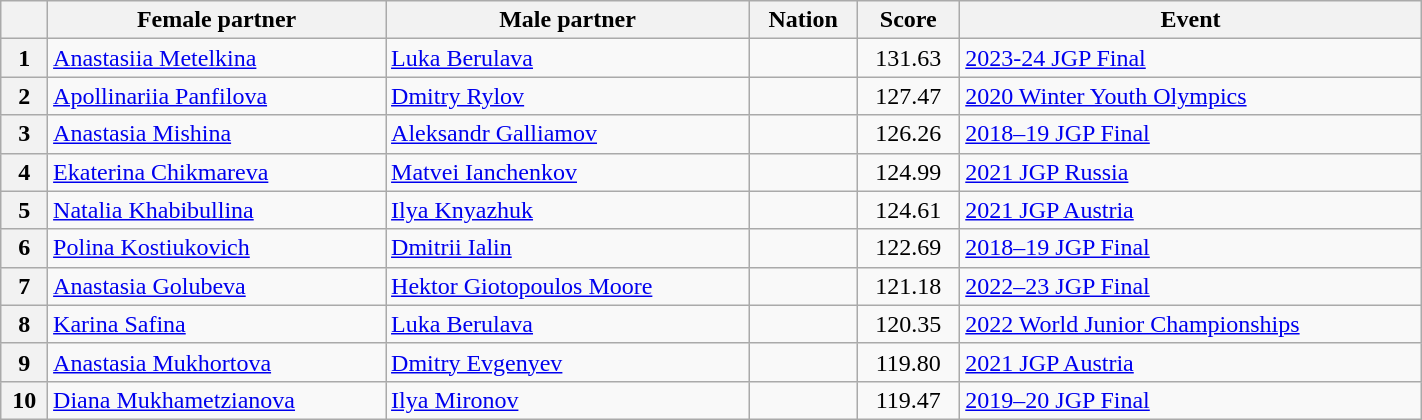<table class="wikitable sortable" style="text-align:left; width:75%">
<tr>
<th scope="col"></th>
<th scope="col">Female partner</th>
<th scope="col">Male partner</th>
<th scope="col">Nation</th>
<th scope="col">Score</th>
<th scope="col">Event</th>
</tr>
<tr>
<th scope="row">1</th>
<td><a href='#'>Anastasiia Metelkina</a></td>
<td><a href='#'>Luka Berulava</a></td>
<td></td>
<td style="text-align:center;">131.63</td>
<td><a href='#'>2023-24 JGP Final</a></td>
</tr>
<tr>
<th scope="row">2</th>
<td><a href='#'>Apollinariia Panfilova</a></td>
<td><a href='#'>Dmitry Rylov</a></td>
<td></td>
<td style="text-align:center;">127.47</td>
<td><a href='#'>2020 Winter Youth Olympics</a></td>
</tr>
<tr>
<th scope="row">3</th>
<td><a href='#'>Anastasia Mishina</a></td>
<td><a href='#'>Aleksandr Galliamov</a></td>
<td></td>
<td style="text-align:center;">126.26</td>
<td><a href='#'>2018–19 JGP Final</a></td>
</tr>
<tr>
<th scope="row">4</th>
<td><a href='#'>Ekaterina Chikmareva</a></td>
<td><a href='#'>Matvei Ianchenkov</a></td>
<td></td>
<td style="text-align:center;">124.99</td>
<td><a href='#'>2021 JGP Russia</a></td>
</tr>
<tr>
<th scope="row">5</th>
<td><a href='#'>Natalia Khabibullina</a></td>
<td><a href='#'>Ilya Knyazhuk</a></td>
<td></td>
<td style="text-align:center;">124.61</td>
<td><a href='#'>2021 JGP Austria</a></td>
</tr>
<tr>
<th scope="row">6</th>
<td><a href='#'>Polina Kostiukovich</a></td>
<td><a href='#'>Dmitrii Ialin</a></td>
<td></td>
<td style="text-align:center;">122.69</td>
<td><a href='#'>2018–19 JGP Final</a></td>
</tr>
<tr>
<th scope="row">7</th>
<td><a href='#'>Anastasia Golubeva</a></td>
<td><a href='#'>Hektor Giotopoulos Moore</a></td>
<td></td>
<td style="text-align:center;">121.18</td>
<td><a href='#'>2022–23 JGP Final</a></td>
</tr>
<tr>
<th scope="row">8</th>
<td><a href='#'>Karina Safina</a></td>
<td><a href='#'>Luka Berulava</a></td>
<td></td>
<td style="text-align:center;">120.35</td>
<td><a href='#'>2022 World Junior Championships</a></td>
</tr>
<tr>
<th scope="row">9</th>
<td><a href='#'>Anastasia Mukhortova</a></td>
<td><a href='#'>Dmitry Evgenyev</a></td>
<td></td>
<td style="text-align:center;">119.80</td>
<td><a href='#'>2021 JGP Austria</a></td>
</tr>
<tr>
<th scope="row">10</th>
<td><a href='#'>Diana Mukhametzianova</a></td>
<td><a href='#'>Ilya Mironov</a></td>
<td></td>
<td style="text-align:center;">119.47</td>
<td><a href='#'>2019–20 JGP Final</a></td>
</tr>
</table>
